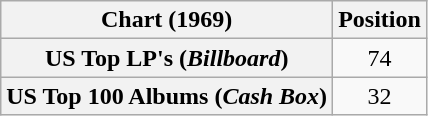<table class="wikitable sortable plainrowheaders" style="text-align:center">
<tr>
<th scope="col">Chart (1969)</th>
<th scope="col">Position</th>
</tr>
<tr>
<th scope="row">US Top LP's (<em>Billboard</em>)</th>
<td>74</td>
</tr>
<tr>
<th scope="row">US Top 100 Albums (<em>Cash Box</em>)</th>
<td>32</td>
</tr>
</table>
